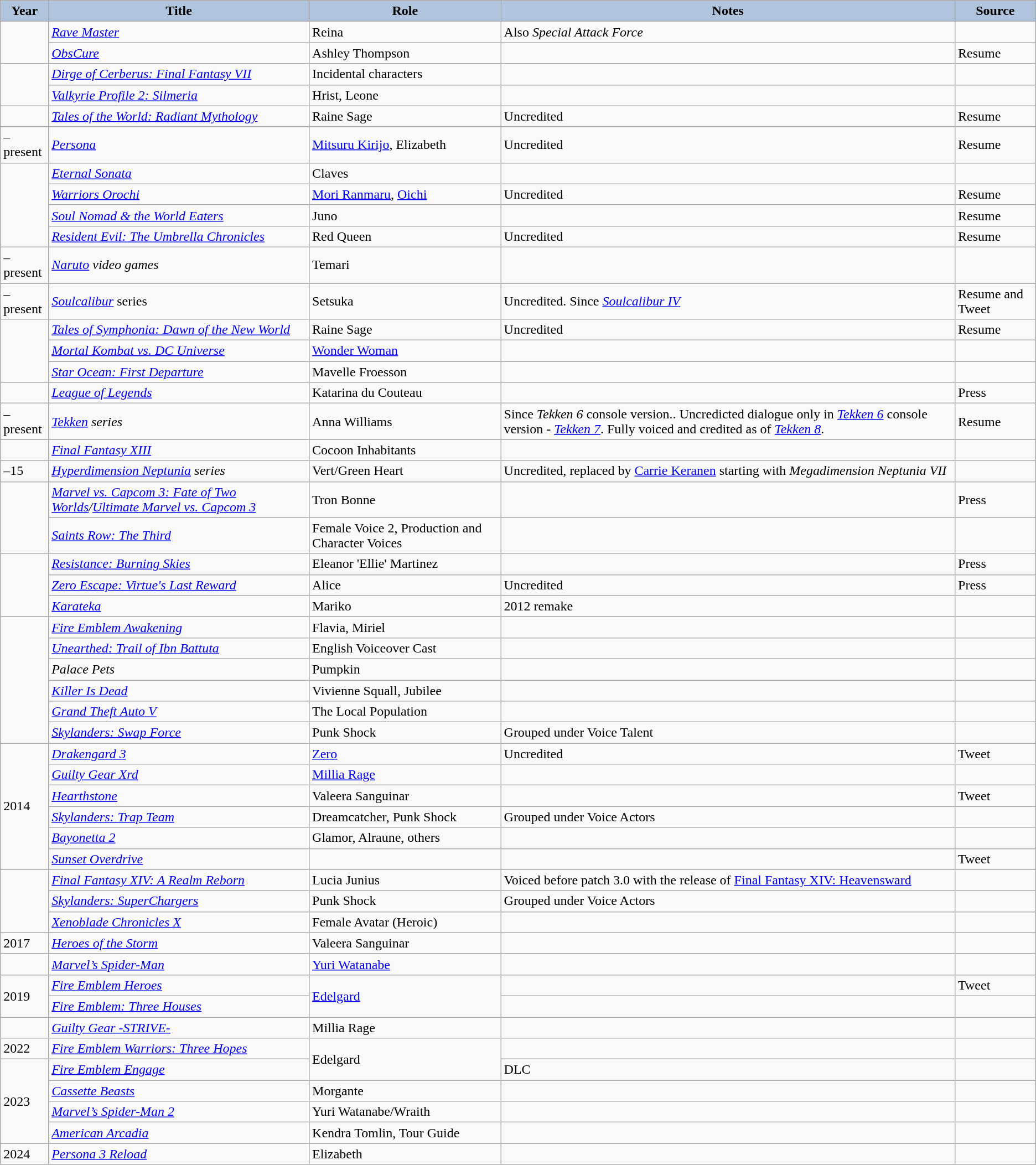<table class="wikitable sortable plainrowheaders">
<tr>
<th style="background:#b0c4de;">Year</th>
<th style="background:#b0c4de;">Title</th>
<th style="background:#b0c4de;">Role</th>
<th style="background:#b0c4de;" class="unsortable">Notes</th>
<th style="background:#b0c4de;" class="unsortable">Source</th>
</tr>
<tr>
<td rowspan="2"></td>
<td><a href='#'><em>Rave Master</em></a></td>
<td>Reina</td>
<td>Also <em>Special Attack Force</em></td>
<td></td>
</tr>
<tr>
<td><a href='#'><em>ObsCure</em></a></td>
<td>Ashley Thompson</td>
<td></td>
<td>Resume</td>
</tr>
<tr>
<td rowspan="2"></td>
<td><em><a href='#'>Dirge of Cerberus: Final Fantasy VII</a></em></td>
<td>Incidental characters</td>
<td></td>
<td></td>
</tr>
<tr>
<td><em><a href='#'>Valkyrie Profile 2: Silmeria</a></em></td>
<td>Hrist, Leone</td>
<td></td>
<td></td>
</tr>
<tr>
<td></td>
<td><em><a href='#'>Tales of the World: Radiant Mythology</a></em></td>
<td>Raine Sage</td>
<td>Uncredited</td>
<td>Resume</td>
</tr>
<tr>
<td>–present</td>
<td><a href='#'><em>Persona</em></a></td>
<td><a href='#'>Mitsuru Kirijo</a>, Elizabeth</td>
<td>Uncredited</td>
<td>Resume</td>
</tr>
<tr>
<td rowspan="4"></td>
<td><em><a href='#'>Eternal Sonata</a></em></td>
<td>Claves</td>
<td></td>
<td></td>
</tr>
<tr>
<td><em><a href='#'>Warriors Orochi</a></em></td>
<td><a href='#'>Mori Ranmaru</a>, <a href='#'>Oichi</a></td>
<td>Uncredited</td>
<td>Resume</td>
</tr>
<tr>
<td><em><a href='#'>Soul Nomad & the World Eaters</a></em></td>
<td>Juno</td>
<td></td>
<td>Resume</td>
</tr>
<tr>
<td><em><a href='#'>Resident Evil: The Umbrella Chronicles</a></em></td>
<td>Red Queen</td>
<td>Uncredited</td>
<td>Resume</td>
</tr>
<tr>
<td>–present</td>
<td><em><a href='#'>Naruto</a> video games</em></td>
<td>Temari</td>
<td></td>
<td></td>
</tr>
<tr>
<td>–present</td>
<td><em><a href='#'>Soulcalibur</a></em> series</td>
<td>Setsuka</td>
<td>Uncredited. Since <em><a href='#'>Soulcalibur IV</a></em></td>
<td>Resume and Tweet</td>
</tr>
<tr>
<td rowspan="3"></td>
<td><em><a href='#'>Tales of Symphonia: Dawn of the New World</a></em></td>
<td>Raine Sage</td>
<td>Uncredited</td>
<td>Resume</td>
</tr>
<tr>
<td><em><a href='#'>Mortal Kombat vs. DC Universe</a></em></td>
<td><a href='#'>Wonder Woman</a></td>
<td></td>
<td></td>
</tr>
<tr>
<td><em><a href='#'>Star Ocean: First Departure</a></em></td>
<td>Mavelle Froesson</td>
<td></td>
<td></td>
</tr>
<tr>
<td></td>
<td><em><a href='#'>League of Legends</a></em></td>
<td>Katarina du Couteau</td>
<td></td>
<td>Press</td>
</tr>
<tr>
<td>–present</td>
<td><em><a href='#'>Tekken</a> series</em></td>
<td>Anna Williams</td>
<td>Since <em>Tekken 6</em> console version.. Uncredicted dialogue only in <em><a href='#'>Tekken 6</a></em> console version - <em><a href='#'>Tekken 7</a></em>. Fully voiced and credited as of <em><a href='#'>Tekken 8</a></em>.</td>
<td>Resume</td>
</tr>
<tr>
<td></td>
<td><em><a href='#'>Final Fantasy XIII</a></em></td>
<td>Cocoon Inhabitants</td>
<td></td>
<td></td>
</tr>
<tr>
<td>–15</td>
<td><em><a href='#'>Hyperdimension Neptunia</a> series </em></td>
<td>Vert/Green Heart</td>
<td>Uncredited, replaced by <a href='#'>Carrie Keranen</a> starting with <em>Megadimension Neptunia VII</em></td>
<td></td>
</tr>
<tr>
<td rowspan="2"></td>
<td><em><a href='#'>Marvel vs. Capcom 3: Fate of Two Worlds</a>/<a href='#'>Ultimate Marvel vs. Capcom 3</a></em></td>
<td>Tron Bonne</td>
<td></td>
<td>Press</td>
</tr>
<tr>
<td><em><a href='#'>Saints Row: The Third</a></em></td>
<td>Female Voice 2, Production and Character Voices</td>
<td></td>
<td></td>
</tr>
<tr>
<td rowspan="3"></td>
<td><em><a href='#'>Resistance: Burning Skies</a></em></td>
<td>Eleanor 'Ellie' Martinez</td>
<td></td>
<td>Press</td>
</tr>
<tr>
<td><em><a href='#'>Zero Escape: Virtue's Last Reward</a></em></td>
<td>Alice</td>
<td>Uncredited</td>
<td>Press</td>
</tr>
<tr>
<td><a href='#'><em>Karateka</em></a></td>
<td>Mariko</td>
<td>2012 remake</td>
<td></td>
</tr>
<tr>
<td rowspan="6"></td>
<td><em><a href='#'>Fire Emblem Awakening</a></em></td>
<td>Flavia, Miriel</td>
<td></td>
<td></td>
</tr>
<tr>
<td><em><a href='#'>Unearthed: Trail of Ibn Battuta</a></em></td>
<td>English Voiceover Cast</td>
<td></td>
<td></td>
</tr>
<tr>
<td><em>Palace Pets</em></td>
<td>Pumpkin</td>
<td></td>
<td></td>
</tr>
<tr>
<td><em><a href='#'>Killer Is Dead</a></em></td>
<td>Vivienne Squall, Jubilee</td>
<td></td>
<td></td>
</tr>
<tr>
<td><em><a href='#'>Grand Theft Auto V</a></em></td>
<td>The Local Population</td>
<td></td>
<td></td>
</tr>
<tr>
<td><em><a href='#'>Skylanders: Swap Force</a></em></td>
<td>Punk Shock</td>
<td>Grouped under Voice Talent</td>
<td></td>
</tr>
<tr>
<td rowspan="6">2014</td>
<td><em><a href='#'>Drakengard 3</a></em></td>
<td><a href='#'>Zero</a></td>
<td>Uncredited</td>
<td>Tweet</td>
</tr>
<tr>
<td><em><a href='#'>Guilty Gear Xrd</a></em></td>
<td><a href='#'>Millia Rage</a></td>
<td></td>
<td></td>
</tr>
<tr>
<td><em><a href='#'>Hearthstone</a> </em></td>
<td>Valeera Sanguinar</td>
<td></td>
<td>Tweet</td>
</tr>
<tr>
<td><em><a href='#'>Skylanders: Trap Team</a></em></td>
<td>Dreamcatcher, Punk Shock</td>
<td>Grouped under Voice Actors</td>
<td></td>
</tr>
<tr>
<td><em><a href='#'>Bayonetta 2</a></em></td>
<td>Glamor, Alraune, others</td>
<td></td>
<td></td>
</tr>
<tr>
<td><em><a href='#'>Sunset Overdrive</a></em></td>
<td></td>
<td></td>
<td>Tweet</td>
</tr>
<tr>
<td rowspan="3"></td>
<td><em><a href='#'>Final Fantasy XIV: A Realm Reborn</a></em></td>
<td>Lucia Junius</td>
<td>Voiced before patch 3.0 with the release of <a href='#'>Final Fantasy XIV: Heavensward</a></td>
<td></td>
</tr>
<tr>
<td><em><a href='#'>Skylanders: SuperChargers</a></em></td>
<td>Punk Shock</td>
<td>Grouped under Voice Actors</td>
<td></td>
</tr>
<tr>
<td><em><a href='#'>Xenoblade Chronicles X</a></em></td>
<td>Female Avatar (Heroic)</td>
<td></td>
<td></td>
</tr>
<tr>
<td>2017</td>
<td><em><a href='#'>Heroes of the Storm</a></em></td>
<td>Valeera Sanguinar</td>
<td></td>
<td></td>
</tr>
<tr>
<td></td>
<td><a href='#'><em>Marvel’s Spider-Man</em></a></td>
<td><a href='#'>Yuri Watanabe</a></td>
<td></td>
<td></td>
</tr>
<tr>
<td rowspan="2">2019</td>
<td><em><a href='#'>Fire Emblem Heroes</a></em></td>
<td rowspan="2"><a href='#'>Edelgard</a></td>
<td></td>
<td>Tweet</td>
</tr>
<tr>
<td><em><a href='#'>Fire Emblem: Three Houses</a></em></td>
<td></td>
<td></td>
</tr>
<tr>
<td></td>
<td><em><a href='#'>Guilty Gear -STRIVE-</a></em></td>
<td>Millia Rage</td>
<td></td>
<td></td>
</tr>
<tr>
<td>2022</td>
<td><em><a href='#'>Fire Emblem Warriors: Three Hopes</a></em></td>
<td rowspan="2">Edelgard</td>
<td></td>
<td></td>
</tr>
<tr>
<td rowspan="4">2023</td>
<td><em><a href='#'>Fire Emblem Engage</a></em></td>
<td>DLC</td>
<td></td>
</tr>
<tr>
<td><em><a href='#'>Cassette Beasts</a></em></td>
<td>Morgante</td>
<td></td>
<td></td>
</tr>
<tr>
<td><em><a href='#'>Marvel’s Spider-Man 2</a></em></td>
<td>Yuri Watanabe/Wraith</td>
<td></td>
<td></td>
</tr>
<tr>
<td><em><a href='#'>American Arcadia</a></em></td>
<td>Kendra Tomlin, Tour Guide</td>
<td></td>
<td></td>
</tr>
<tr>
<td>2024</td>
<td><em><a href='#'>Persona 3 Reload</a></em></td>
<td>Elizabeth</td>
<td></td>
<td></td>
</tr>
</table>
